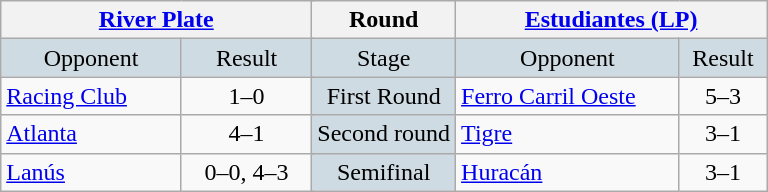<table class="wikitable" style="text-align:center;">
<tr>
<th colspan=3 width=200px><a href='#'>River Plate</a></th>
<th>Round</th>
<th colspan=3 width=200px><a href='#'>Estudiantes (LP)</a></th>
</tr>
<tr bgcolor= #CFDBE2>
<td>Opponent</td>
<td colspan=2>Result</td>
<td>Stage</td>
<td>Opponent</td>
<td colspan=2>Result</td>
</tr>
<tr>
<td align=left><a href='#'>Racing Club</a></td>
<td colspan=2>1–0</td>
<td bgcolor= #CFDBE2>First Round</td>
<td align=left><a href='#'>Ferro Carril Oeste</a></td>
<td colspan=2>5–3</td>
</tr>
<tr>
<td align=left><a href='#'>Atlanta</a></td>
<td colspan=2>4–1</td>
<td bgcolor= #CFDBE2>Second round</td>
<td align=left><a href='#'>Tigre</a></td>
<td colspan=2>3–1</td>
</tr>
<tr>
<td align=left><a href='#'>Lanús</a></td>
<td colspan=2>0–0, 4–3 </td>
<td bgcolor= #CFDBE2>Semifinal</td>
<td align=left><a href='#'>Huracán</a></td>
<td colspan=2>3–1</td>
</tr>
</table>
